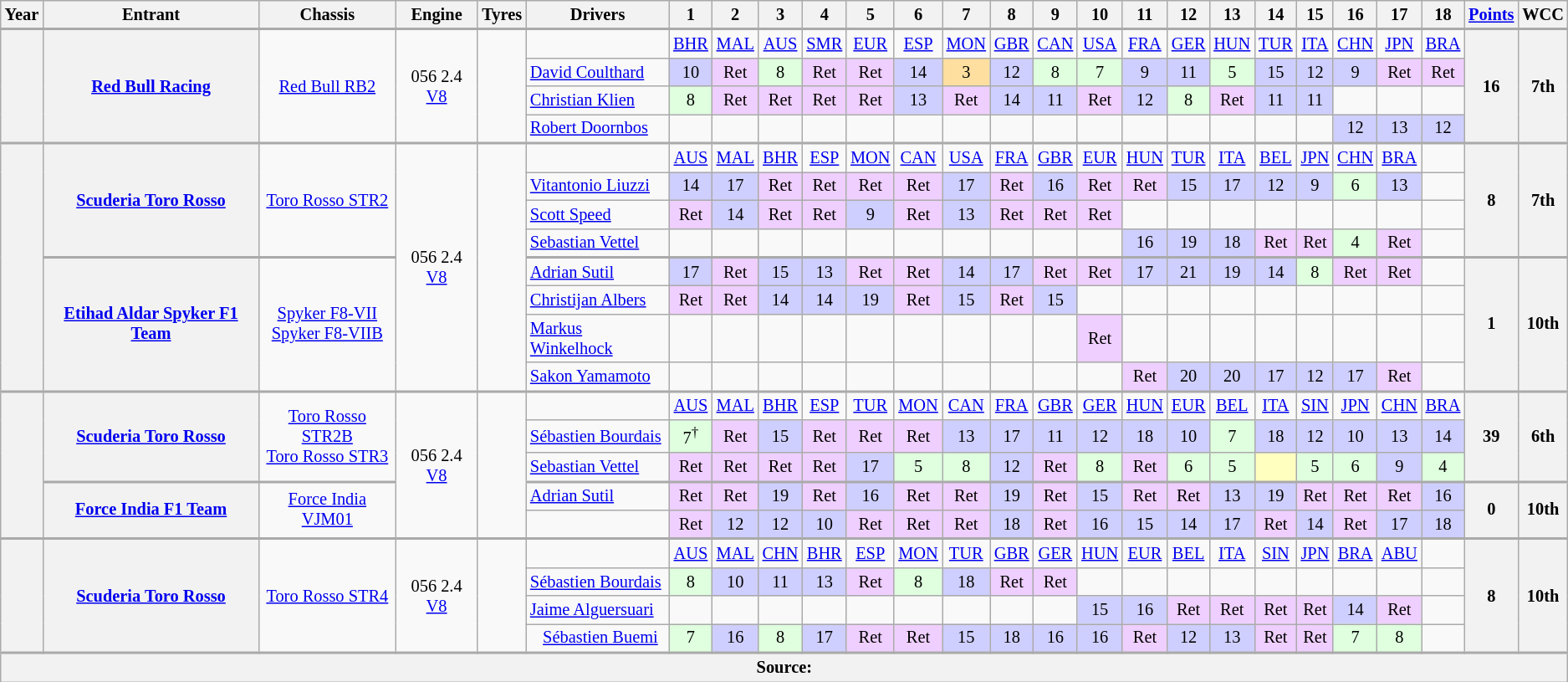<table class="wikitable" style="text-align:center; font-size:85%">
<tr>
<th>Year</th>
<th>Entrant</th>
<th>Chassis</th>
<th>Engine</th>
<th>Tyres</th>
<th>Drivers</th>
<th>1</th>
<th>2</th>
<th>3</th>
<th>4</th>
<th>5</th>
<th>6</th>
<th>7</th>
<th>8</th>
<th>9</th>
<th>10</th>
<th>11</th>
<th>12</th>
<th>13</th>
<th>14</th>
<th>15</th>
<th>16</th>
<th>17</th>
<th>18</th>
<th><a href='#'>Points</a></th>
<th>WCC</th>
</tr>
<tr style="border-top:2px solid #aaaaaa">
<th rowspan="4"></th>
<th rowspan="4"><a href='#'>Red Bull Racing</a></th>
<td rowspan="4"><a href='#'>Red Bull RB2</a></td>
<td rowspan="4">056 2.4 <a href='#'>V8</a></td>
<td rowspan="4"></td>
<td></td>
<td><a href='#'>BHR</a></td>
<td><a href='#'>MAL</a></td>
<td><a href='#'>AUS</a></td>
<td><a href='#'>SMR</a></td>
<td><a href='#'>EUR</a></td>
<td><a href='#'>ESP</a></td>
<td><a href='#'>MON</a></td>
<td><a href='#'>GBR</a></td>
<td><a href='#'>CAN</a></td>
<td><a href='#'>USA</a></td>
<td><a href='#'>FRA</a></td>
<td><a href='#'>GER</a></td>
<td><a href='#'>HUN</a></td>
<td><a href='#'>TUR</a></td>
<td><a href='#'>ITA</a></td>
<td><a href='#'>CHN</a></td>
<td><a href='#'>JPN</a></td>
<td><a href='#'>BRA</a></td>
<th rowspan="4">16</th>
<th rowspan="4">7th</th>
</tr>
<tr>
<td align="left"> <a href='#'>David Coulthard</a></td>
<td style="background-color:#CFCFFF">10</td>
<td style="background-color:#EFCFFF">Ret</td>
<td style="background-color:#DFFFDF">8</td>
<td style="background-color:#EFCFFF">Ret</td>
<td style="background-color:#EFCFFF">Ret</td>
<td style="background-color:#CFCFFF">14</td>
<td style="background-color:#FFDF9F">3</td>
<td style="background-color:#CFCFFF">12</td>
<td style="background-color:#DFFFDF">8</td>
<td style="background-color:#DFFFDF">7</td>
<td style="background-color:#CFCFFF">9</td>
<td style="background-color:#CFCFFF">11</td>
<td style="background-color:#DFFFDF">5</td>
<td style="background-color:#CFCFFF">15</td>
<td style="background-color:#CFCFFF">12</td>
<td style="background-color:#CFCFFF">9</td>
<td style="background-color:#EFCFFF">Ret</td>
<td style="background-color:#EFCFFF">Ret</td>
</tr>
<tr>
<td align="left"> <a href='#'>Christian Klien</a></td>
<td style="background-color:#DFFFDF">8</td>
<td style="background-color:#EFCFFF">Ret</td>
<td style="background-color:#EFCFFF">Ret</td>
<td style="background-color:#EFCFFF">Ret</td>
<td style="background-color:#EFCFFF">Ret</td>
<td style="background-color:#CFCFFF">13</td>
<td style="background-color:#EFCFFF">Ret</td>
<td style="background-color:#CFCFFF">14</td>
<td style="background-color:#CFCFFF">11</td>
<td style="background-color:#EFCFFF">Ret</td>
<td style="background-color:#CFCFFF">12</td>
<td style="background-color:#DFFFDF">8</td>
<td style="background-color:#EFCFFF">Ret</td>
<td style="background-color:#CFCFFF">11</td>
<td style="background-color:#CFCFFF">11</td>
<td></td>
<td></td>
<td></td>
</tr>
<tr>
<td align="left"> <a href='#'>Robert Doornbos</a></td>
<td></td>
<td></td>
<td></td>
<td></td>
<td></td>
<td></td>
<td></td>
<td></td>
<td></td>
<td></td>
<td></td>
<td></td>
<td></td>
<td></td>
<td></td>
<td style="background-color:#CFCFFF">12</td>
<td style="background-color:#CFCFFF">13</td>
<td style="background-color:#CFCFFF">12</td>
</tr>
<tr style="border-top:2px solid #aaaaaa">
<th rowspan="8"></th>
<th rowspan="4"><a href='#'>Scuderia Toro Rosso</a></th>
<td rowspan="4"><a href='#'>Toro Rosso STR2</a></td>
<td rowspan="8">056 2.4 <a href='#'>V8</a></td>
<td rowspan="8"></td>
<td></td>
<td><a href='#'>AUS</a></td>
<td><a href='#'>MAL</a></td>
<td><a href='#'>BHR</a></td>
<td><a href='#'>ESP</a></td>
<td><a href='#'>MON</a></td>
<td><a href='#'>CAN</a></td>
<td><a href='#'>USA</a></td>
<td><a href='#'>FRA</a></td>
<td><a href='#'>GBR</a></td>
<td><a href='#'>EUR</a></td>
<td><a href='#'>HUN</a></td>
<td><a href='#'>TUR</a></td>
<td><a href='#'>ITA</a></td>
<td><a href='#'>BEL</a></td>
<td><a href='#'>JPN</a></td>
<td><a href='#'>CHN</a></td>
<td><a href='#'>BRA</a></td>
<td></td>
<th rowspan="4">8</th>
<th rowspan="4">7th</th>
</tr>
<tr>
<td align="left"> <a href='#'>Vitantonio Liuzzi</a></td>
<td style="background:#cfcfff;">14</td>
<td style="background:#cfcfff;">17</td>
<td style="background:#efcfff;">Ret</td>
<td style="background:#efcfff;">Ret</td>
<td style="background:#efcfff;">Ret</td>
<td style="background:#efcfff;">Ret</td>
<td style="background:#cfcfff;">17</td>
<td style="background:#efcfff;">Ret</td>
<td style="background:#cfcfff;">16</td>
<td style="background:#efcfff;">Ret</td>
<td style="background:#efcfff;">Ret</td>
<td style="background:#cfcfff;">15</td>
<td style="background:#cfcfff;">17</td>
<td style="background:#cfcfff;">12</td>
<td style="background:#cfcfff;">9</td>
<td style="background:#dfffdf;">6</td>
<td style="background:#cfcfff;">13</td>
<td></td>
</tr>
<tr>
<td align="left"> <a href='#'>Scott Speed</a></td>
<td style="background:#efcfff;">Ret</td>
<td style="background:#cfcfff;">14</td>
<td style="background:#efcfff;">Ret</td>
<td style="background:#efcfff;">Ret</td>
<td style="background:#cfcfff;">9</td>
<td style="background:#efcfff;">Ret</td>
<td style="background:#cfcfff;">13</td>
<td style="background:#efcfff;">Ret</td>
<td style="background:#efcfff;">Ret</td>
<td style="background:#efcfff;">Ret</td>
<td></td>
<td></td>
<td></td>
<td></td>
<td></td>
<td></td>
<td></td>
<td></td>
</tr>
<tr>
<td align="left"> <a href='#'>Sebastian Vettel</a></td>
<td></td>
<td></td>
<td></td>
<td></td>
<td></td>
<td></td>
<td></td>
<td></td>
<td></td>
<td></td>
<td style="background:#cfcfff;">16</td>
<td style="background:#cfcfff;">19</td>
<td style="background:#cfcfff;">18</td>
<td style="background:#efcfff;">Ret</td>
<td style="background:#efcfff;">Ret</td>
<td style="background:#dfffdf;">4</td>
<td style="background:#efcfff;">Ret</td>
<td></td>
</tr>
<tr style="border-top:2px solid #aaaaaa">
<th rowspan="4"><a href='#'>Etihad Aldar Spyker F1 Team</a></th>
<td rowspan="4"><a href='#'>Spyker F8-VII</a><br><a href='#'>Spyker F8-VIIB</a></td>
<td align="left"> <a href='#'>Adrian Sutil</a></td>
<td style="background-color:#CFCFFF">17</td>
<td style="background-color:#EFCFFF">Ret</td>
<td style="background-color:#CFCFFF">15</td>
<td style="background-color:#CFCFFF">13</td>
<td style="background-color:#EFCFFF">Ret</td>
<td style="background-color:#EFCFFF">Ret</td>
<td style="background-color:#CFCFFF">14</td>
<td style="background-color:#CFCFFF">17</td>
<td style="background-color:#EFCFFF">Ret</td>
<td style="background-color:#EFCFFF">Ret</td>
<td style="background-color:#CFCFFF">17</td>
<td style="background-color:#CFCFFF">21</td>
<td style="background-color:#CFCFFF">19</td>
<td style="background-color:#CFCFFF">14</td>
<td style="background-color:#dfffdf">8</td>
<td style="background-color:#EFCFFF">Ret</td>
<td style="background-color:#EFCFFF">Ret</td>
<td></td>
<th rowspan="4">1</th>
<th rowspan="4">10th</th>
</tr>
<tr>
<td align="left"> <a href='#'>Christijan Albers</a></td>
<td style="background-color:#EFCFFF">Ret</td>
<td style="background-color:#EFCFFF">Ret</td>
<td style="background-color:#CFCFFF">14</td>
<td style="background-color:#CFCFFF">14</td>
<td style="background-color:#CFCFFF">19</td>
<td style="background-color:#EFCFFF">Ret</td>
<td style="background-color:#CFCFFF">15</td>
<td style="background-color:#EFCFFF">Ret</td>
<td style="background-color:#CFCFFF">15</td>
<td></td>
<td></td>
<td></td>
<td></td>
<td></td>
<td></td>
<td></td>
<td></td>
<td></td>
</tr>
<tr>
<td align="left"> <a href='#'>Markus Winkelhock</a></td>
<td></td>
<td></td>
<td></td>
<td></td>
<td></td>
<td></td>
<td></td>
<td></td>
<td></td>
<td style="background-color:#EFCFFF">Ret</td>
<td></td>
<td></td>
<td></td>
<td></td>
<td></td>
<td></td>
<td></td>
<td></td>
</tr>
<tr>
<td align="left"> <a href='#'>Sakon Yamamoto</a></td>
<td></td>
<td></td>
<td></td>
<td></td>
<td></td>
<td></td>
<td></td>
<td></td>
<td></td>
<td></td>
<td style="background-color:#EFCFFF">Ret</td>
<td style="background-color:#CFCFFF">20</td>
<td style="background-color:#CFCFFF">20</td>
<td style="background-color:#CFCFFF">17</td>
<td style="background-color:#CFCFFF">12</td>
<td style="background-color:#CFCFFF">17</td>
<td style="background-color:#EFCFFF">Ret</td>
<td></td>
</tr>
<tr style="border-top:2px solid #aaaaaa">
<th rowspan="5"></th>
<th rowspan="3"><a href='#'>Scuderia Toro Rosso</a></th>
<td rowspan="3"><a href='#'>Toro Rosso STR2B</a><br><a href='#'>Toro Rosso STR3</a></td>
<td rowspan="5">056 2.4 <a href='#'>V8</a></td>
<td rowspan="5"></td>
<td></td>
<td><a href='#'>AUS</a></td>
<td><a href='#'>MAL</a></td>
<td><a href='#'>BHR</a></td>
<td><a href='#'>ESP</a></td>
<td><a href='#'>TUR</a></td>
<td><a href='#'>MON</a></td>
<td><a href='#'>CAN</a></td>
<td><a href='#'>FRA</a></td>
<td><a href='#'>GBR</a></td>
<td><a href='#'>GER</a></td>
<td><a href='#'>HUN</a></td>
<td><a href='#'>EUR</a></td>
<td><a href='#'>BEL</a></td>
<td><a href='#'>ITA</a></td>
<td><a href='#'>SIN</a></td>
<td><a href='#'>JPN</a></td>
<td><a href='#'>CHN</a></td>
<td><a href='#'>BRA</a></td>
<th rowspan="3">39</th>
<th rowspan="3">6th</th>
</tr>
<tr>
<td align="left"> <a href='#'>Sébastien Bourdais</a></td>
<td style="background:#dfffdf;">7<sup>†</sup></td>
<td style="background:#efcfff;">Ret</td>
<td style="background:#cfcfff;">15</td>
<td style="background:#efcfff;">Ret</td>
<td style="background:#efcfff;">Ret</td>
<td style="background:#efcfff;">Ret</td>
<td style="background:#cfcfff;">13</td>
<td style="background:#cfcfff;">17</td>
<td style="background:#cfcfff;">11</td>
<td style="background:#cfcfff;">12</td>
<td style="background:#cfcfff;">18</td>
<td style="background:#cfcfff;">10</td>
<td style="background:#dfffdf;">7</td>
<td style="background:#cfcfff;">18</td>
<td style="background:#cfcfff;">12</td>
<td style="background:#cfcfff;">10</td>
<td style="background:#cfcfff;">13</td>
<td style="background:#cfcfff;">14</td>
</tr>
<tr>
<td align="left"> <a href='#'>Sebastian Vettel</a></td>
<td style="background:#efcfff;">Ret</td>
<td style="background:#efcfff;">Ret</td>
<td style="background:#efcfff;">Ret</td>
<td style="background:#efcfff;">Ret</td>
<td style="background:#cfcfff;">17</td>
<td style="background:#dfffdf;">5</td>
<td style="background:#dfffdf;">8</td>
<td style="background:#cfcfff;">12</td>
<td style="background:#efcfff;">Ret</td>
<td style="background:#dfffdf;">8</td>
<td style="background:#efcfff;">Ret</td>
<td style="background:#dfffdf;">6</td>
<td style="background:#dfffdf;">5</td>
<td style="background:#ffffbf;"></td>
<td style="background:#dfffdf;">5</td>
<td style="background:#dfffdf;">6</td>
<td style="background:#cfcfff;">9</td>
<td style="background:#dfffdf;">4</td>
</tr>
<tr style="border-top:2px solid #aaaaaa">
<th rowspan="2"><a href='#'>Force India F1 Team</a></th>
<td rowspan="2"><a href='#'>Force India VJM01</a></td>
<td align="left"> <a href='#'>Adrian Sutil</a></td>
<td style="background-color:#efcfff">Ret</td>
<td style="background-color:#efcfff">Ret</td>
<td style="background-color:#cfcfff">19</td>
<td style="background-color:#efcfff">Ret</td>
<td style="background-color:#cfcfff">16</td>
<td style="background-color:#efcfff">Ret</td>
<td style="background-color:#efcfff">Ret</td>
<td style="background-color:#cfcfff">19</td>
<td style="background-color:#efcfff">Ret</td>
<td style="background-color:#cfcfff">15</td>
<td style="background-color:#efcfff">Ret</td>
<td style="background-color:#efcfff">Ret</td>
<td style="background-color:#cfcfff">13</td>
<td style="background-color:#cfcfff">19</td>
<td style="background-color:#efcfff">Ret</td>
<td style="background-color:#efcfff">Ret</td>
<td style="background-color:#efcfff">Ret</td>
<td style="background-color:#cfcfff">16</td>
<th rowspan="2">0</th>
<th rowspan="2">10th</th>
</tr>
<tr>
<td align="left"></td>
<td style="background-color:#efcfff">Ret</td>
<td style="background-color:#cfcfff">12</td>
<td style="background-color:#cfcfff">12</td>
<td style="background-color:#cfcfff">10</td>
<td style="background-color:#efcfff">Ret</td>
<td style="background-color:#efcfff">Ret</td>
<td style="background-color:#efcfff">Ret</td>
<td style="background-color:#cfcfff">18</td>
<td style="background-color:#efcfff">Ret</td>
<td style="background-color:#cfcfff">16</td>
<td style="background-color:#cfcfff">15</td>
<td style="background-color:#cfcfff">14</td>
<td style="background-color:#cfcfff">17</td>
<td style="background-color:#efcfff">Ret</td>
<td style="background-color:#cfcfff">14</td>
<td style="background-color:#efcfff">Ret</td>
<td style="background-color:#cfcfff">17</td>
<td style="background-color:#cfcfff">18</td>
</tr>
<tr style="border-top:2px solid #aaaaaa">
<th rowspan="4"></th>
<th rowspan="4"><a href='#'>Scuderia Toro Rosso</a></th>
<td rowspan="4"><a href='#'>Toro Rosso STR4</a></td>
<td rowspan="4">056 2.4 <a href='#'>V8</a></td>
<td rowspan="4"></td>
<td></td>
<td><a href='#'>AUS</a></td>
<td><a href='#'>MAL</a></td>
<td><a href='#'>CHN</a></td>
<td><a href='#'>BHR</a></td>
<td><a href='#'>ESP</a></td>
<td><a href='#'>MON</a></td>
<td><a href='#'>TUR</a></td>
<td><a href='#'>GBR</a></td>
<td><a href='#'>GER</a></td>
<td><a href='#'>HUN</a></td>
<td><a href='#'>EUR</a></td>
<td><a href='#'>BEL</a></td>
<td><a href='#'>ITA</a></td>
<td><a href='#'>SIN</a></td>
<td><a href='#'>JPN</a></td>
<td><a href='#'>BRA</a></td>
<td><a href='#'>ABU</a></td>
<td></td>
<th rowspan="4">8</th>
<th rowspan="4">10th</th>
</tr>
<tr>
<td align="left"> <a href='#'>Sébastien Bourdais</a></td>
<td style="background:#dfffdf;">8</td>
<td style="background:#cfcfff;">10</td>
<td style="background:#cfcfff;">11</td>
<td style="background:#cfcfff;">13</td>
<td style="background:#efcfff;">Ret</td>
<td style="background:#dfffdf;">8</td>
<td style="background:#cfcfff;">18</td>
<td style="background:#efcfff;">Ret</td>
<td style="background:#efcfff;">Ret</td>
<td></td>
<td></td>
<td></td>
<td></td>
<td></td>
<td></td>
<td></td>
<td></td>
<td></td>
</tr>
<tr>
<td align="left"> <a href='#'>Jaime Alguersuari</a></td>
<td></td>
<td></td>
<td></td>
<td></td>
<td></td>
<td></td>
<td></td>
<td></td>
<td></td>
<td style="background:#cfcfff;">15</td>
<td style="background:#cfcfff;">16</td>
<td style="background:#efcfff;">Ret</td>
<td style="background:#efcfff;">Ret</td>
<td style="background:#efcfff;">Ret</td>
<td style="background:#efcfff;">Ret</td>
<td style="background:#cfcfff;">14</td>
<td style="background:#efcfff;">Ret</td>
<td></td>
</tr>
<tr>
<td align="left">   <a href='#'>Sébastien Buemi</a></td>
<td style="background:#dfffdf;">7</td>
<td style="background:#cfcfff;">16</td>
<td style="background:#dfffdf;">8</td>
<td style="background:#cfcfff;">17</td>
<td style="background:#efcfff;">Ret</td>
<td style="background:#efcfff;">Ret</td>
<td style="background:#cfcfff;">15</td>
<td style="background:#cfcfff;">18</td>
<td style="background:#cfcfff;">16</td>
<td style="background:#cfcfff;">16</td>
<td style="background:#efcfff;">Ret</td>
<td style="background:#cfcfff;">12</td>
<td style="background:#cfcfff;">13</td>
<td style="background:#efcfff;">Ret</td>
<td style="background:#efcfff;">Ret</td>
<td style="background:#dfffdf;">7</td>
<td style="background:#dfffdf;">8</td>
<td></td>
</tr>
<tr style="border-top:2px solid #aaaaaa">
<th colspan="27">Source:</th>
</tr>
</table>
